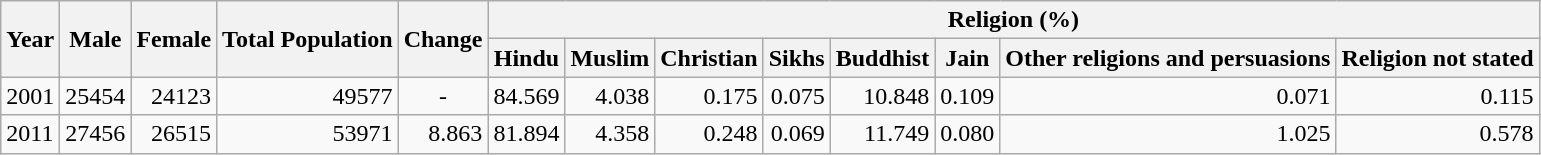<table class="wikitable">
<tr>
<th rowspan="2">Year</th>
<th rowspan="2">Male</th>
<th rowspan="2">Female</th>
<th rowspan="2">Total Population</th>
<th rowspan="2">Change</th>
<th colspan="8">Religion (%)</th>
</tr>
<tr>
<th>Hindu</th>
<th>Muslim</th>
<th>Christian</th>
<th>Sikhs</th>
<th>Buddhist</th>
<th>Jain</th>
<th>Other religions and persuasions</th>
<th>Religion not stated</th>
</tr>
<tr>
<td>2001</td>
<td style="text-align:right;">25454</td>
<td style="text-align:right;">24123</td>
<td style="text-align:right;">49577</td>
<td style="text-align:center;">-</td>
<td style="text-align:right;">84.569</td>
<td style="text-align:right;">4.038</td>
<td style="text-align:right;">0.175</td>
<td style="text-align:right;">0.075</td>
<td style="text-align:right;">10.848</td>
<td style="text-align:right;">0.109</td>
<td style="text-align:right;">0.071</td>
<td style="text-align:right;">0.115</td>
</tr>
<tr>
<td>2011</td>
<td style="text-align:right;">27456</td>
<td style="text-align:right;">26515</td>
<td style="text-align:right;">53971</td>
<td style="text-align:right;">8.863</td>
<td style="text-align:right;">81.894</td>
<td style="text-align:right;">4.358</td>
<td style="text-align:right;">0.248</td>
<td style="text-align:right;">0.069</td>
<td style="text-align:right;">11.749</td>
<td style="text-align:right;">0.080</td>
<td style="text-align:right;">1.025</td>
<td style="text-align:right;">0.578</td>
</tr>
</table>
